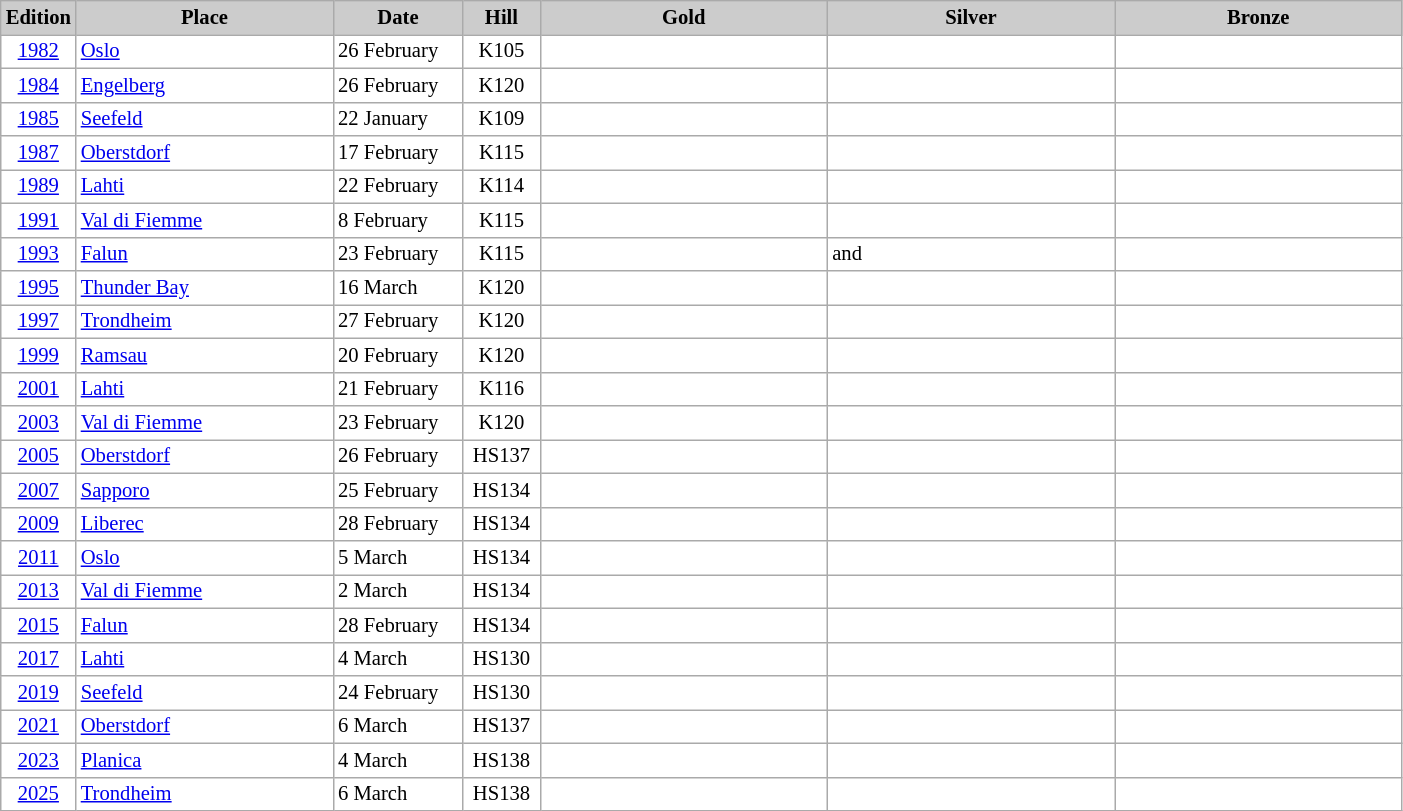<table class="wikitable plainrowheaders" style="background:#fff; font-size:86%; line-height:16px; border:grey solid 1px; border-collapse:collapse;">
<tr style="background:#ccc; text-align:center;">
<th scope="col" style="background:#ccc; width:40px;">Edition</th>
<th scope="col" style="background:#ccc; width:165px;">Place</th>
<th scope="col" style="background:#ccc; width:80px;">Date</th>
<th scope="col" style="background:#ccc; width:45px;">Hill</th>
<th scope="col" style="background:#ccc; width:185px;">Gold</th>
<th scope="col" style="background:#ccc; width:185px;">Silver</th>
<th scope="col" style="background:#ccc; width:185px;">Bronze</th>
</tr>
<tr>
<td align=center><a href='#'>1982</a></td>
<td> <a href='#'>Oslo</a></td>
<td>26 February</td>
<td align=center>K105</td>
<td></td>
<td></td>
<td></td>
</tr>
<tr>
<td align=center><a href='#'>1984</a></td>
<td> <a href='#'>Engelberg</a></td>
<td>26 February</td>
<td align=center>K120</td>
<td></td>
<td></td>
<td></td>
</tr>
<tr>
<td align=center><a href='#'>1985</a></td>
<td> <a href='#'>Seefeld</a></td>
<td>22 January</td>
<td align=center>K109</td>
<td></td>
<td></td>
<td></td>
</tr>
<tr>
<td align=center><a href='#'>1987</a></td>
<td> <a href='#'>Oberstdorf</a></td>
<td>17 February</td>
<td align=center>K115</td>
<td></td>
<td></td>
<td></td>
</tr>
<tr>
<td align=center><a href='#'>1989</a></td>
<td> <a href='#'>Lahti</a></td>
<td>22 February</td>
<td align=center>K114</td>
<td></td>
<td></td>
<td></td>
</tr>
<tr>
<td align=center><a href='#'>1991</a></td>
<td> <a href='#'>Val di Fiemme</a></td>
<td>8 February</td>
<td align=center>K115</td>
<td></td>
<td></td>
<td></td>
</tr>
<tr>
<td align=center><a href='#'>1993</a></td>
<td> <a href='#'>Falun</a></td>
<td>23 February</td>
<td align=center>K115</td>
<td></td>
<td>and </td>
<td></td>
</tr>
<tr>
<td align=center><a href='#'>1995</a></td>
<td> <a href='#'>Thunder Bay</a></td>
<td>16 March</td>
<td align=center>K120</td>
<td></td>
<td></td>
<td></td>
</tr>
<tr>
<td align=center><a href='#'>1997</a></td>
<td> <a href='#'>Trondheim</a></td>
<td>27 February</td>
<td align=center>K120</td>
<td></td>
<td></td>
<td></td>
</tr>
<tr>
<td align=center><a href='#'>1999</a></td>
<td> <a href='#'>Ramsau</a></td>
<td>20 February</td>
<td align=center>K120</td>
<td></td>
<td></td>
<td></td>
</tr>
<tr>
<td align=center><a href='#'>2001</a></td>
<td> <a href='#'>Lahti</a></td>
<td>21 February</td>
<td align=center>K116</td>
<td></td>
<td></td>
<td></td>
</tr>
<tr>
<td align=center><a href='#'>2003</a></td>
<td> <a href='#'>Val di Fiemme</a></td>
<td>23 February</td>
<td align=center>K120</td>
<td></td>
<td></td>
<td></td>
</tr>
<tr>
<td align=center><a href='#'>2005</a></td>
<td> <a href='#'>Oberstdorf</a></td>
<td>26 February</td>
<td align=center>HS137</td>
<td></td>
<td></td>
<td></td>
</tr>
<tr>
<td align=center><a href='#'>2007</a></td>
<td> <a href='#'>Sapporo</a></td>
<td>25 February</td>
<td align=center>HS134</td>
<td></td>
<td></td>
<td></td>
</tr>
<tr>
<td align=center><a href='#'>2009</a></td>
<td> <a href='#'>Liberec</a></td>
<td>28 February</td>
<td align=center>HS134</td>
<td></td>
<td></td>
<td></td>
</tr>
<tr>
<td align=center><a href='#'>2011</a></td>
<td> <a href='#'>Oslo</a></td>
<td>5 March</td>
<td align=center>HS134</td>
<td></td>
<td></td>
<td></td>
</tr>
<tr>
<td align=center><a href='#'>2013</a></td>
<td> <a href='#'>Val di Fiemme</a></td>
<td>2 March</td>
<td align=center>HS134</td>
<td></td>
<td></td>
<td></td>
</tr>
<tr>
<td align=center><a href='#'>2015</a></td>
<td> <a href='#'>Falun</a></td>
<td>28 February</td>
<td align=center>HS134</td>
<td></td>
<td></td>
<td></td>
</tr>
<tr>
<td align=center><a href='#'>2017</a></td>
<td> <a href='#'>Lahti</a></td>
<td>4 March</td>
<td align=center>HS130</td>
<td></td>
<td></td>
<td></td>
</tr>
<tr>
<td align=center><a href='#'>2019</a></td>
<td> <a href='#'>Seefeld</a></td>
<td>24 February</td>
<td align=center>HS130</td>
<td></td>
<td></td>
<td></td>
</tr>
<tr>
<td align=center><a href='#'>2021</a></td>
<td> <a href='#'>Oberstdorf</a></td>
<td>6 March</td>
<td align=center>HS137</td>
<td></td>
<td></td>
<td></td>
</tr>
<tr>
<td align=center><a href='#'>2023</a></td>
<td> <a href='#'>Planica</a></td>
<td>4 March</td>
<td align=center>HS138</td>
<td></td>
<td></td>
<td></td>
</tr>
<tr>
<td align=center><a href='#'>2025</a></td>
<td> <a href='#'>Trondheim</a></td>
<td>6 March</td>
<td align=center>HS138</td>
<td></td>
<td></td>
<td></td>
</tr>
</table>
